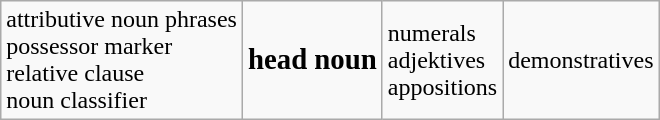<table class="wikitable">
<tr>
<td>attributive noun phrases<br>possessor marker<br>relative clause<br>noun classifier</td>
<td><strong><big>head noun</big></strong></td>
<td>numerals<br>adjektives<br>appositions</td>
<td>demonstratives</td>
</tr>
</table>
